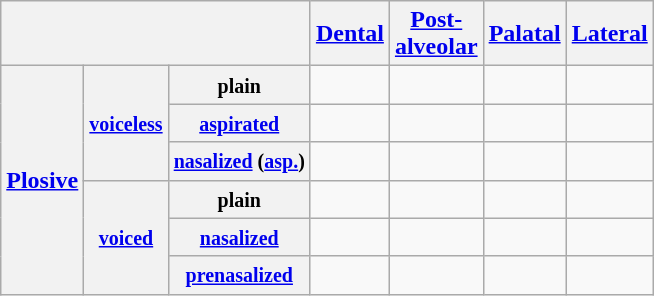<table class="wikitable" style="text-align: center;">
<tr>
<th colspan="3"></th>
<th><a href='#'>Dental</a></th>
<th><a href='#'>Post-<br> alveolar</a></th>
<th><a href='#'>Palatal</a></th>
<th><a href='#'>Lateral</a></th>
</tr>
<tr>
<th rowspan="6"><a href='#'>Plosive</a></th>
<th rowspan="3"><small><a href='#'>voiceless</a></small></th>
<th><small>plain</small></th>
<td></td>
<td></td>
<td></td>
<td></td>
</tr>
<tr>
<th><small><a href='#'>aspirated</a></small></th>
<td></td>
<td></td>
<td></td>
<td></td>
</tr>
<tr>
<th><small><a href='#'>nasalized</a> (<a href='#'>asp.</a>)</small></th>
<td></td>
<td></td>
<td></td>
<td></td>
</tr>
<tr>
<th rowspan="3"><small><a href='#'>voiced</a></small></th>
<th><small>plain</small></th>
<td></td>
<td></td>
<td></td>
<td></td>
</tr>
<tr>
<th><small><a href='#'>nasalized</a></small></th>
<td></td>
<td></td>
<td></td>
<td></td>
</tr>
<tr>
<th><small><a href='#'>prenasalized</a></small></th>
<td></td>
<td></td>
<td></td>
<td></td>
</tr>
</table>
